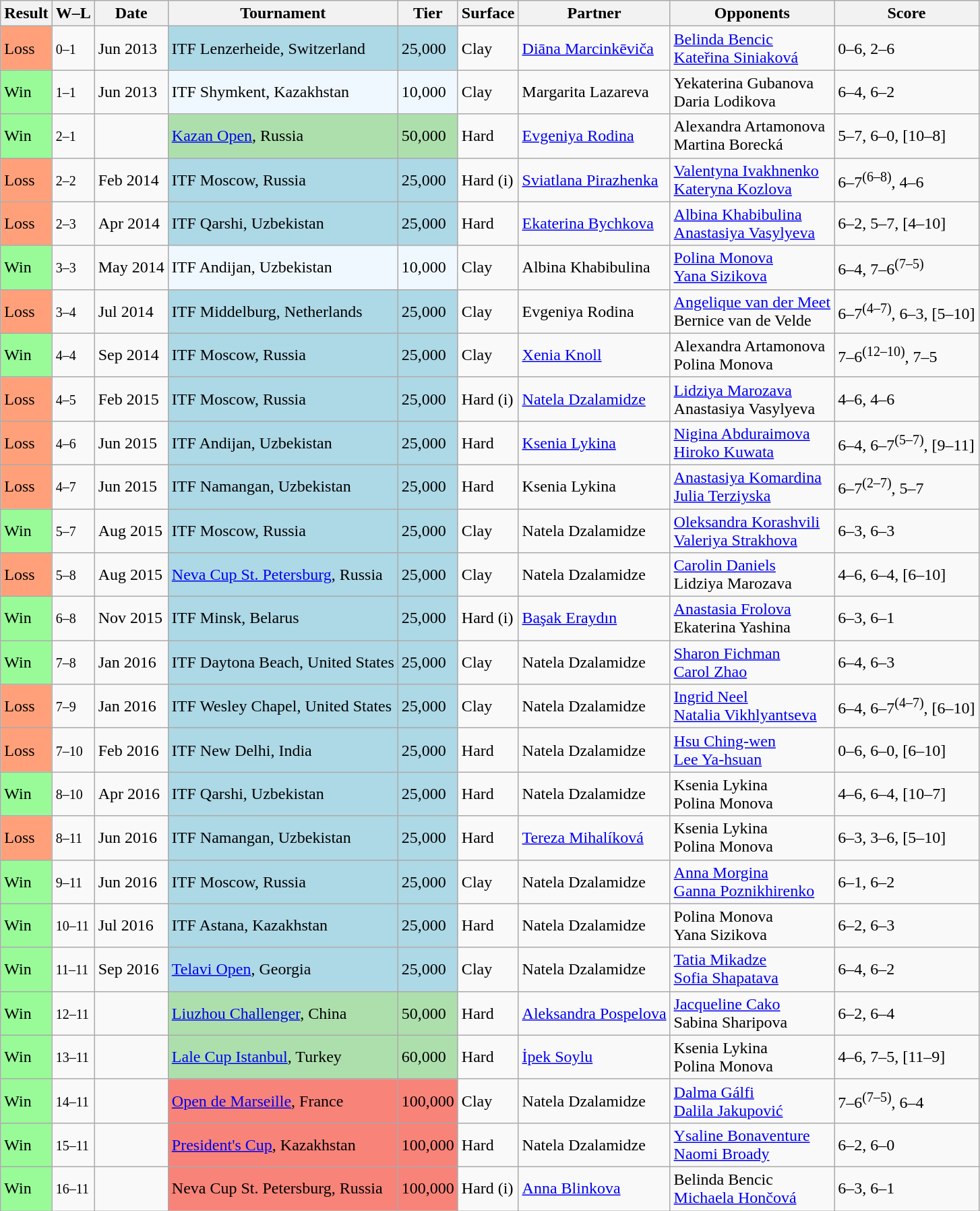<table class="sortable wikitable nowrap">
<tr>
<th>Result</th>
<th class="unsortable">W–L</th>
<th>Date</th>
<th>Tournament</th>
<th>Tier</th>
<th>Surface</th>
<th>Partner</th>
<th>Opponents</th>
<th class="unsortable">Score</th>
</tr>
<tr>
<td style="background:#ffa07a;">Loss</td>
<td><small>0–1</small></td>
<td>Jun 2013</td>
<td style="background:lightblue;">ITF Lenzerheide, Switzerland</td>
<td style="background:lightblue;">25,000</td>
<td>Clay</td>
<td> <a href='#'>Diāna Marcinkēviča</a></td>
<td> <a href='#'>Belinda Bencic</a> <br>  <a href='#'>Kateřina Siniaková</a></td>
<td>0–6, 2–6</td>
</tr>
<tr>
<td style="background:#98fb98;">Win</td>
<td><small>1–1</small></td>
<td>Jun 2013</td>
<td style="background:#f0f8ff;">ITF Shymkent, Kazakhstan</td>
<td style="background:#f0f8ff;">10,000</td>
<td>Clay</td>
<td> Margarita Lazareva</td>
<td> Yekaterina Gubanova <br>  Daria Lodikova</td>
<td>6–4, 6–2</td>
</tr>
<tr>
<td style="background:#98fb98;">Win</td>
<td><small>2–1</small></td>
<td><a href='#'></a></td>
<td style=background:#addfad><a href='#'>Kazan Open</a>, Russia</td>
<td style=background:#addfad>50,000</td>
<td>Hard</td>
<td> <a href='#'>Evgeniya Rodina</a></td>
<td> Alexandra Artamonova <br>  Martina Borecká</td>
<td>5–7, 6–0, [10–8]</td>
</tr>
<tr>
<td style="background:#ffa07a;">Loss</td>
<td><small>2–2</small></td>
<td>Feb 2014</td>
<td style="background:lightblue;">ITF Moscow, Russia</td>
<td style="background:lightblue;">25,000</td>
<td>Hard (i)</td>
<td> <a href='#'>Sviatlana Pirazhenka</a></td>
<td> <a href='#'>Valentyna Ivakhnenko</a> <br>  <a href='#'>Kateryna Kozlova</a></td>
<td>6–7<sup>(6–8)</sup>, 4–6</td>
</tr>
<tr>
<td style="background:#ffa07a;">Loss</td>
<td><small>2–3</small></td>
<td>Apr 2014</td>
<td style="background:lightblue;">ITF Qarshi, Uzbekistan</td>
<td style="background:lightblue;">25,000</td>
<td>Hard</td>
<td> <a href='#'>Ekaterina Bychkova</a></td>
<td> <a href='#'>Albina Khabibulina</a> <br>  <a href='#'>Anastasiya Vasylyeva</a></td>
<td>6–2, 5–7, [4–10]</td>
</tr>
<tr>
<td style="background:#98fb98;">Win</td>
<td><small>3–3</small></td>
<td>May 2014</td>
<td style="background:#f0f8ff;">ITF Andijan, Uzbekistan</td>
<td style="background:#f0f8ff;">10,000</td>
<td>Clay</td>
<td> Albina Khabibulina</td>
<td> <a href='#'>Polina Monova</a> <br>  <a href='#'>Yana Sizikova</a></td>
<td>6–4, 7–6<sup>(7–5)</sup></td>
</tr>
<tr>
<td style="background:#ffa07a;">Loss</td>
<td><small>3–4</small></td>
<td>Jul 2014</td>
<td style="background:lightblue;">ITF Middelburg, Netherlands</td>
<td style="background:lightblue;">25,000</td>
<td>Clay</td>
<td> Evgeniya Rodina</td>
<td> <a href='#'>Angelique van der Meet</a> <br>  Bernice van de Velde</td>
<td>6–7<sup>(4–7)</sup>, 6–3, [5–10]</td>
</tr>
<tr>
<td style="background:#98fb98;">Win</td>
<td><small>4–4</small></td>
<td>Sep 2014</td>
<td style="background:lightblue;">ITF Moscow, Russia</td>
<td style="background:lightblue;">25,000</td>
<td>Clay</td>
<td> <a href='#'>Xenia Knoll</a></td>
<td> Alexandra Artamonova <br>  Polina Monova</td>
<td>7–6<sup>(12–10)</sup>, 7–5</td>
</tr>
<tr>
<td style="background:#ffa07a;">Loss</td>
<td><small>4–5</small></td>
<td>Feb 2015</td>
<td style="background:lightblue;">ITF Moscow, Russia</td>
<td style="background:lightblue;">25,000</td>
<td>Hard (i)</td>
<td> <a href='#'>Natela Dzalamidze</a></td>
<td> <a href='#'>Lidziya Marozava</a> <br>  Anastasiya Vasylyeva</td>
<td>4–6, 4–6</td>
</tr>
<tr>
<td style="background:#ffa07a;">Loss</td>
<td><small>4–6</small></td>
<td>Jun 2015</td>
<td style="background:lightblue;">ITF Andijan, Uzbekistan</td>
<td style="background:lightblue;">25,000</td>
<td>Hard</td>
<td> <a href='#'>Ksenia Lykina</a></td>
<td> <a href='#'>Nigina Abduraimova</a> <br>  <a href='#'>Hiroko Kuwata</a></td>
<td>6–4, 6–7<sup>(5–7)</sup>, [9–11]</td>
</tr>
<tr>
<td style="background:#ffa07a;">Loss</td>
<td><small>4–7</small></td>
<td>Jun 2015</td>
<td style="background:lightblue;">ITF Namangan, Uzbekistan</td>
<td style="background:lightblue;">25,000</td>
<td>Hard</td>
<td> Ksenia Lykina</td>
<td> <a href='#'>Anastasiya Komardina</a> <br>  <a href='#'>Julia Terziyska</a></td>
<td>6–7<sup>(2–7)</sup>, 5–7</td>
</tr>
<tr>
<td style="background:#98fb98;">Win</td>
<td><small>5–7</small></td>
<td>Aug 2015</td>
<td style="background:lightblue;">ITF Moscow, Russia</td>
<td style="background:lightblue;">25,000</td>
<td>Clay</td>
<td> Natela Dzalamidze</td>
<td> <a href='#'>Oleksandra Korashvili</a> <br>  <a href='#'>Valeriya Strakhova</a></td>
<td>6–3, 6–3</td>
</tr>
<tr>
<td style="background:#ffa07a;">Loss</td>
<td><small>5–8</small></td>
<td>Aug 2015</td>
<td style="background:lightblue;"><a href='#'>Neva Cup St. Petersburg</a>, Russia</td>
<td style="background:lightblue;">25,000</td>
<td>Clay</td>
<td> Natela Dzalamidze</td>
<td> <a href='#'>Carolin Daniels</a> <br>  Lidziya Marozava</td>
<td>4–6, 6–4, [6–10]</td>
</tr>
<tr>
<td style="background:#98fb98;">Win</td>
<td><small>6–8</small></td>
<td>Nov 2015</td>
<td style="background:lightblue;">ITF Minsk, Belarus</td>
<td style="background:lightblue;">25,000</td>
<td>Hard (i)</td>
<td> <a href='#'>Başak Eraydın</a></td>
<td> <a href='#'>Anastasia Frolova</a> <br>  Ekaterina Yashina</td>
<td>6–3, 6–1</td>
</tr>
<tr>
<td style="background:#98fb98;">Win</td>
<td><small>7–8</small></td>
<td>Jan 2016</td>
<td style="background:lightblue;">ITF Daytona Beach, United States</td>
<td style="background:lightblue;">25,000</td>
<td>Clay</td>
<td> Natela Dzalamidze</td>
<td> <a href='#'>Sharon Fichman</a> <br>  <a href='#'>Carol Zhao</a></td>
<td>6–4, 6–3</td>
</tr>
<tr>
<td style="background:#ffa07a;">Loss</td>
<td><small>7–9</small></td>
<td>Jan 2016</td>
<td style="background:lightblue;">ITF Wesley Chapel, United States</td>
<td style="background:lightblue;">25,000</td>
<td>Clay</td>
<td> Natela Dzalamidze</td>
<td> <a href='#'>Ingrid Neel</a> <br>  <a href='#'>Natalia Vikhlyantseva</a></td>
<td>6–4, 6–7<sup>(4–7)</sup>, [6–10]</td>
</tr>
<tr>
<td style="background:#ffa07a;">Loss</td>
<td><small>7–10</small></td>
<td>Feb 2016</td>
<td style="background:lightblue;">ITF New Delhi, India</td>
<td style="background:lightblue;">25,000</td>
<td>Hard</td>
<td> Natela Dzalamidze</td>
<td> <a href='#'>Hsu Ching-wen</a> <br>  <a href='#'>Lee Ya-hsuan</a></td>
<td>0–6, 6–0, [6–10]</td>
</tr>
<tr>
<td style="background:#98fb98;">Win</td>
<td><small>8–10</small></td>
<td>Apr 2016</td>
<td style="background:lightblue;">ITF Qarshi, Uzbekistan</td>
<td style="background:lightblue;">25,000</td>
<td>Hard</td>
<td> Natela Dzalamidze</td>
<td> Ksenia Lykina <br>  Polina Monova</td>
<td>4–6, 6–4, [10–7]</td>
</tr>
<tr>
<td style="background:#ffa07a;">Loss</td>
<td><small>8–11</small></td>
<td>Jun 2016</td>
<td style="background:lightblue;">ITF Namangan, Uzbekistan</td>
<td style="background:lightblue;">25,000</td>
<td>Hard</td>
<td> <a href='#'>Tereza Mihalíková</a></td>
<td> Ksenia Lykina <br>  Polina Monova</td>
<td>6–3, 3–6, [5–10]</td>
</tr>
<tr>
<td style="background:#98fb98;">Win</td>
<td><small>9–11</small></td>
<td>Jun 2016</td>
<td style="background:lightblue;">ITF Moscow, Russia</td>
<td style="background:lightblue;">25,000</td>
<td>Clay</td>
<td> Natela Dzalamidze</td>
<td> <a href='#'>Anna Morgina</a> <br>  <a href='#'>Ganna Poznikhirenko</a></td>
<td>6–1, 6–2</td>
</tr>
<tr>
<td style="background:#98fb98;">Win</td>
<td><small>10–11</small></td>
<td>Jul 2016</td>
<td style="background:lightblue;">ITF Astana, Kazakhstan</td>
<td style="background:lightblue;">25,000</td>
<td>Hard</td>
<td> Natela Dzalamidze</td>
<td> Polina Monova <br>  Yana Sizikova</td>
<td>6–2, 6–3</td>
</tr>
<tr>
<td style="background:#98fb98;">Win</td>
<td><small>11–11</small></td>
<td>Sep 2016</td>
<td style="background:lightblue;"><a href='#'>Telavi Open</a>, Georgia</td>
<td style="background:lightblue;">25,000</td>
<td>Clay</td>
<td> Natela Dzalamidze</td>
<td> <a href='#'>Tatia Mikadze</a> <br>  <a href='#'>Sofia Shapatava</a></td>
<td>6–4, 6–2</td>
</tr>
<tr>
<td style="background:#98fb98;">Win</td>
<td><small>12–11</small></td>
<td><a href='#'></a></td>
<td style=background:#addfad><a href='#'>Liuzhou Challenger</a>, China</td>
<td style=background:#addfad>50,000</td>
<td>Hard</td>
<td> <a href='#'>Aleksandra Pospelova</a></td>
<td> <a href='#'>Jacqueline Cako</a> <br>  Sabina Sharipova</td>
<td>6–2, 6–4</td>
</tr>
<tr>
<td style="background:#98fb98;">Win</td>
<td><small>13–11</small></td>
<td><a href='#'></a></td>
<td style=background:#addfad><a href='#'>Lale Cup Istanbul</a>, Turkey</td>
<td style=background:#addfad>60,000</td>
<td>Hard</td>
<td> <a href='#'>İpek Soylu</a></td>
<td> Ksenia Lykina <br>  Polina Monova</td>
<td>4–6, 7–5, [11–9]</td>
</tr>
<tr>
<td style="background:#98fb98;">Win</td>
<td><small>14–11</small></td>
<td><a href='#'></a></td>
<td style="background:#f88379;"><a href='#'>Open de Marseille</a>, France</td>
<td style="background:#f88379;">100,000</td>
<td>Clay</td>
<td> Natela Dzalamidze</td>
<td> <a href='#'>Dalma Gálfi</a> <br>  <a href='#'>Dalila Jakupović</a></td>
<td>7–6<sup>(7–5)</sup>, 6–4</td>
</tr>
<tr>
<td style="background:#98fb98;">Win</td>
<td><small>15–11</small></td>
<td><a href='#'></a></td>
<td style="background:#f88379;"><a href='#'>President's Cup</a>, Kazakhstan</td>
<td style="background:#f88379;">100,000</td>
<td>Hard</td>
<td> Natela Dzalamidze</td>
<td> <a href='#'>Ysaline Bonaventure</a> <br>  <a href='#'>Naomi Broady</a></td>
<td>6–2, 6–0</td>
</tr>
<tr>
<td style="background:#98fb98;">Win</td>
<td><small>16–11</small></td>
<td><a href='#'></a></td>
<td style="background:#f88379;">Neva Cup St. Petersburg, Russia</td>
<td style="background:#f88379;">100,000</td>
<td>Hard (i)</td>
<td> <a href='#'>Anna Blinkova</a></td>
<td> Belinda Bencic <br>  <a href='#'>Michaela Hončová</a></td>
<td>6–3, 6–1</td>
</tr>
</table>
